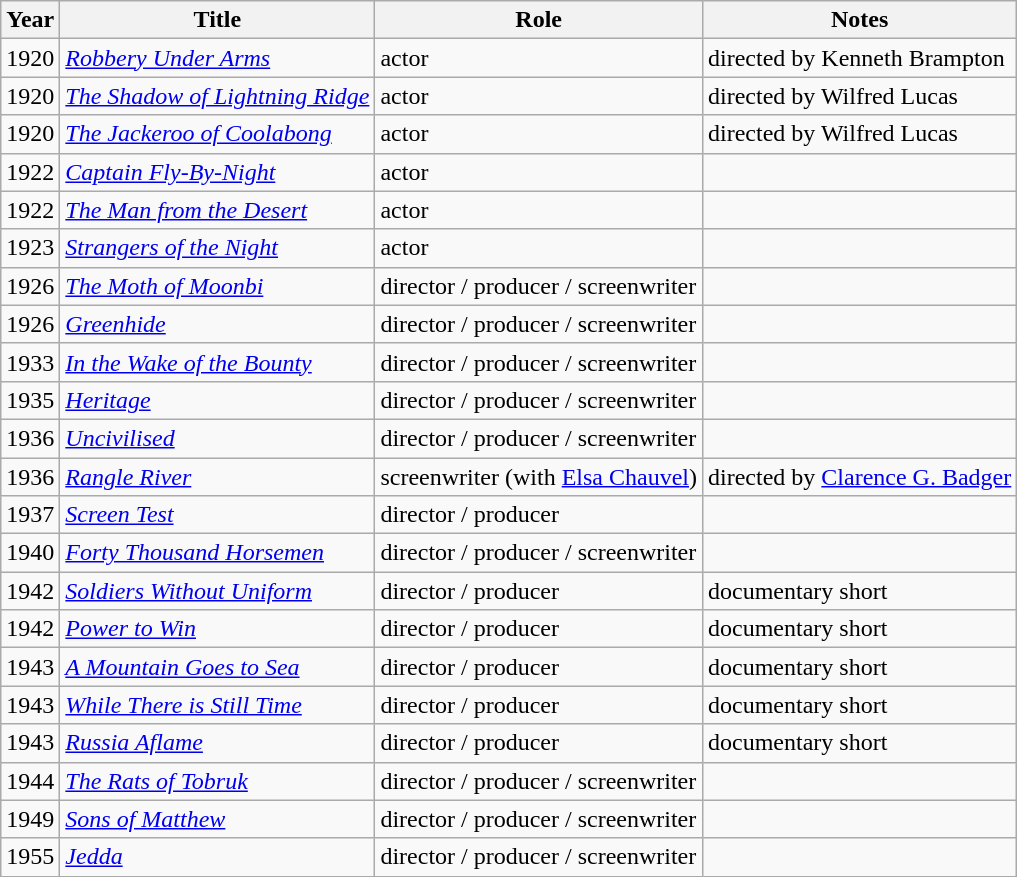<table class="wikitable">
<tr>
<th>Year</th>
<th>Title</th>
<th>Role</th>
<th>Notes</th>
</tr>
<tr>
<td>1920</td>
<td><em><a href='#'>Robbery Under Arms</a></em></td>
<td>actor</td>
<td>directed by Kenneth Brampton</td>
</tr>
<tr>
<td>1920</td>
<td><em><a href='#'>The Shadow of Lightning Ridge</a></em></td>
<td>actor</td>
<td>directed by Wilfred Lucas</td>
</tr>
<tr>
<td>1920</td>
<td><em><a href='#'>The Jackeroo of Coolabong</a></em></td>
<td>actor</td>
<td>directed by Wilfred Lucas</td>
</tr>
<tr>
<td>1922</td>
<td><em><a href='#'>Captain Fly-By-Night</a></em></td>
<td>actor</td>
<td></td>
</tr>
<tr>
<td>1922</td>
<td><em><a href='#'>The Man from the Desert</a></em></td>
<td>actor</td>
<td></td>
</tr>
<tr>
<td>1923</td>
<td><em><a href='#'>Strangers of the Night</a></em></td>
<td>actor</td>
<td></td>
</tr>
<tr>
<td>1926</td>
<td><em><a href='#'>The Moth of Moonbi</a></em></td>
<td>director / producer / screenwriter</td>
<td></td>
</tr>
<tr>
<td>1926</td>
<td><em><a href='#'>Greenhide</a></em></td>
<td>director / producer / screenwriter</td>
<td></td>
</tr>
<tr>
<td>1933</td>
<td><em><a href='#'>In the Wake of the Bounty</a></em></td>
<td>director / producer / screenwriter</td>
<td></td>
</tr>
<tr>
<td>1935</td>
<td><em><a href='#'>Heritage</a></em></td>
<td>director / producer / screenwriter</td>
<td></td>
</tr>
<tr>
<td>1936</td>
<td><em><a href='#'>Uncivilised</a></em></td>
<td>director / producer / screenwriter</td>
<td></td>
</tr>
<tr>
<td>1936</td>
<td><em><a href='#'>Rangle River</a></em></td>
<td>screenwriter (with <a href='#'>Elsa Chauvel</a>)</td>
<td>directed by <a href='#'>Clarence G. Badger</a></td>
</tr>
<tr>
<td>1937</td>
<td><em><a href='#'>Screen Test</a></em></td>
<td>director / producer</td>
<td></td>
</tr>
<tr>
<td>1940</td>
<td><em><a href='#'>Forty Thousand Horsemen</a></em></td>
<td>director / producer / screenwriter</td>
<td></td>
</tr>
<tr>
<td>1942</td>
<td><em><a href='#'>Soldiers Without Uniform</a></em></td>
<td>director / producer</td>
<td>documentary short</td>
</tr>
<tr>
<td>1942</td>
<td><em><a href='#'>Power to Win</a></em></td>
<td>director / producer</td>
<td>documentary short</td>
</tr>
<tr>
<td>1943</td>
<td><em><a href='#'>A Mountain Goes to Sea</a></em></td>
<td>director / producer</td>
<td>documentary short</td>
</tr>
<tr>
<td>1943</td>
<td><em><a href='#'>While There is Still Time</a></em></td>
<td>director / producer</td>
<td>documentary short</td>
</tr>
<tr>
<td>1943</td>
<td><em><a href='#'>Russia Aflame</a></em></td>
<td>director / producer</td>
<td>documentary short</td>
</tr>
<tr>
<td>1944</td>
<td><em><a href='#'>The Rats of Tobruk</a></em></td>
<td>director / producer / screenwriter</td>
<td></td>
</tr>
<tr>
<td>1949</td>
<td><em><a href='#'>Sons of Matthew</a></em></td>
<td>director / producer / screenwriter</td>
<td></td>
</tr>
<tr>
<td>1955</td>
<td><em><a href='#'>Jedda</a></em></td>
<td>director / producer / screenwriter</td>
<td></td>
</tr>
</table>
